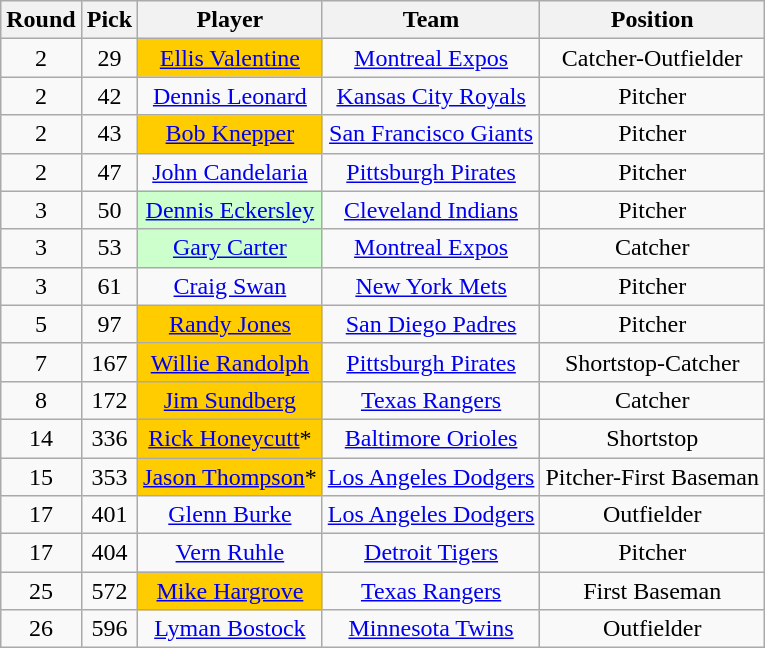<table class="wikitable sortable" style="text-align:center;" border="1">
<tr>
<th>Round</th>
<th>Pick</th>
<th>Player</th>
<th>Team</th>
<th>Position</th>
</tr>
<tr>
<td>2</td>
<td>29</td>
<td bgcolor="#FFCC00"><a href='#'>Ellis Valentine</a></td>
<td><a href='#'>Montreal Expos</a></td>
<td>Catcher-Outfielder</td>
</tr>
<tr>
<td>2</td>
<td>42</td>
<td><a href='#'>Dennis Leonard</a></td>
<td><a href='#'>Kansas City Royals</a></td>
<td>Pitcher</td>
</tr>
<tr>
<td>2</td>
<td>43</td>
<td bgcolor="#FFCC00"><a href='#'>Bob Knepper</a></td>
<td><a href='#'>San Francisco Giants</a></td>
<td>Pitcher</td>
</tr>
<tr>
<td>2</td>
<td>47</td>
<td><a href='#'>John Candelaria</a></td>
<td><a href='#'>Pittsburgh Pirates</a></td>
<td>Pitcher</td>
</tr>
<tr>
<td>3</td>
<td>50</td>
<td bgcolor="#CCFFCC"><a href='#'>Dennis Eckersley</a></td>
<td><a href='#'>Cleveland Indians</a></td>
<td>Pitcher</td>
</tr>
<tr>
<td>3</td>
<td>53</td>
<td bgcolor="#CCFFCC"><a href='#'>Gary Carter</a></td>
<td><a href='#'>Montreal Expos</a></td>
<td>Catcher</td>
</tr>
<tr>
<td>3</td>
<td>61</td>
<td><a href='#'>Craig Swan</a></td>
<td><a href='#'>New York Mets</a></td>
<td>Pitcher</td>
</tr>
<tr>
<td>5</td>
<td>97</td>
<td bgcolor="#FFCC00"><a href='#'>Randy Jones</a></td>
<td><a href='#'>San Diego Padres</a></td>
<td>Pitcher</td>
</tr>
<tr>
<td>7</td>
<td>167</td>
<td bgcolor="#FFCC00"><a href='#'>Willie Randolph</a></td>
<td><a href='#'>Pittsburgh Pirates</a></td>
<td>Shortstop-Catcher</td>
</tr>
<tr>
<td>8</td>
<td>172</td>
<td bgcolor="#FFCC00"><a href='#'>Jim Sundberg</a></td>
<td><a href='#'>Texas Rangers</a></td>
<td>Catcher</td>
</tr>
<tr>
<td>14</td>
<td>336</td>
<td bgcolor="#FFCC00"><a href='#'>Rick Honeycutt</a>*</td>
<td><a href='#'>Baltimore Orioles</a></td>
<td>Shortstop</td>
</tr>
<tr>
<td>15</td>
<td>353</td>
<td bgcolor="#FFCC00"><a href='#'>Jason Thompson</a>*</td>
<td><a href='#'>Los Angeles Dodgers</a></td>
<td>Pitcher-First Baseman</td>
</tr>
<tr>
<td>17</td>
<td>401</td>
<td><a href='#'>Glenn Burke</a></td>
<td><a href='#'>Los Angeles Dodgers</a></td>
<td>Outfielder</td>
</tr>
<tr>
<td>17</td>
<td>404</td>
<td><a href='#'>Vern Ruhle</a></td>
<td><a href='#'>Detroit Tigers</a></td>
<td>Pitcher</td>
</tr>
<tr>
<td>25</td>
<td>572</td>
<td bgcolor="#FFCC00"><a href='#'>Mike Hargrove</a></td>
<td><a href='#'>Texas Rangers</a></td>
<td>First Baseman</td>
</tr>
<tr>
<td>26</td>
<td>596</td>
<td><a href='#'>Lyman Bostock</a></td>
<td><a href='#'>Minnesota Twins</a></td>
<td>Outfielder</td>
</tr>
</table>
